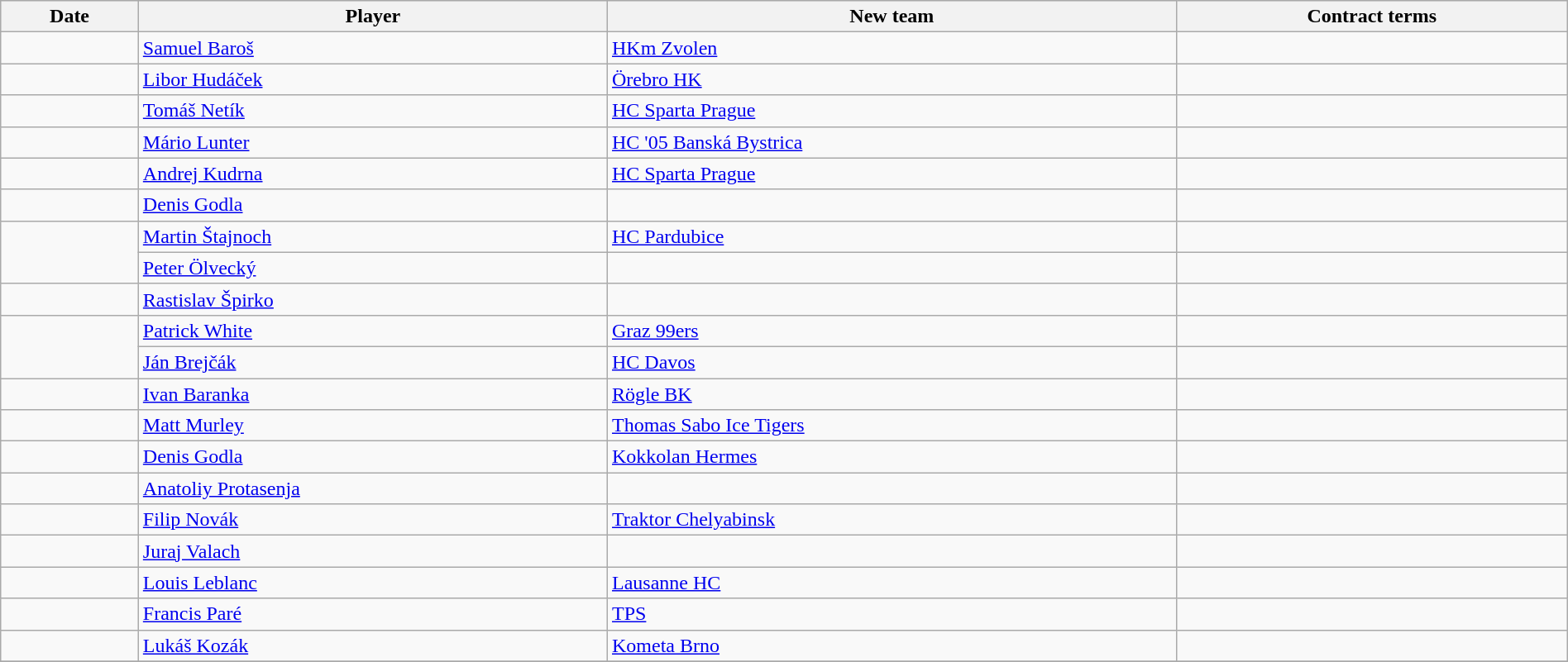<table class="wikitable" style="width:100%;">
<tr style="text-align:center; background:#ddd;">
<th>Date</th>
<th>Player</th>
<th>New team</th>
<th>Contract terms</th>
</tr>
<tr>
<td></td>
<td> <a href='#'>Samuel Baroš</a></td>
<td> <a href='#'>HKm Zvolen</a></td>
<td></td>
</tr>
<tr>
<td></td>
<td> <a href='#'>Libor Hudáček</a></td>
<td> <a href='#'>Örebro HK</a></td>
<td></td>
</tr>
<tr>
<td></td>
<td> <a href='#'>Tomáš Netík</a></td>
<td> <a href='#'>HC Sparta Prague</a></td>
<td></td>
</tr>
<tr>
<td></td>
<td> <a href='#'>Mário Lunter</a></td>
<td> <a href='#'>HC '05 Banská Bystrica</a></td>
<td></td>
</tr>
<tr>
<td></td>
<td> <a href='#'>Andrej Kudrna</a></td>
<td> <a href='#'>HC Sparta Prague</a></td>
<td></td>
</tr>
<tr>
<td></td>
<td> <a href='#'>Denis Godla</a></td>
<td></td>
<td></td>
</tr>
<tr>
<td rowspan=2></td>
<td> <a href='#'>Martin Štajnoch</a></td>
<td> <a href='#'>HC Pardubice</a></td>
<td></td>
</tr>
<tr>
<td> <a href='#'>Peter Ölvecký</a></td>
<td></td>
<td></td>
</tr>
<tr>
<td></td>
<td> <a href='#'>Rastislav Špirko</a></td>
<td></td>
<td></td>
</tr>
<tr>
<td rowspan=2></td>
<td> <a href='#'>Patrick White</a></td>
<td>  <a href='#'>Graz 99ers</a></td>
<td></td>
</tr>
<tr>
<td> <a href='#'>Ján Brejčák</a></td>
<td>  <a href='#'>HC Davos</a></td>
<td></td>
</tr>
<tr>
<td></td>
<td> <a href='#'>Ivan Baranka</a></td>
<td> <a href='#'>Rögle BK</a></td>
<td></td>
</tr>
<tr>
<td></td>
<td> <a href='#'>Matt Murley</a></td>
<td> <a href='#'>Thomas Sabo Ice Tigers</a></td>
<td></td>
</tr>
<tr>
<td></td>
<td> <a href='#'>Denis Godla</a></td>
<td> <a href='#'>Kokkolan Hermes</a></td>
<td></td>
</tr>
<tr>
<td></td>
<td> <a href='#'>Anatoliy Protasenja</a></td>
<td></td>
<td></td>
</tr>
<tr>
<td></td>
<td> <a href='#'>Filip Novák</a></td>
<td> <a href='#'>Traktor Chelyabinsk</a></td>
<td></td>
</tr>
<tr>
<td></td>
<td> <a href='#'>Juraj Valach</a></td>
<td></td>
<td></td>
</tr>
<tr>
<td></td>
<td> <a href='#'>Louis Leblanc</a></td>
<td> <a href='#'>Lausanne HC</a></td>
<td></td>
</tr>
<tr>
<td></td>
<td> <a href='#'>Francis Paré</a></td>
<td> <a href='#'>TPS</a></td>
<td></td>
</tr>
<tr>
<td></td>
<td> <a href='#'>Lukáš Kozák</a></td>
<td> <a href='#'>Kometa Brno</a></td>
<td></td>
</tr>
<tr>
</tr>
</table>
